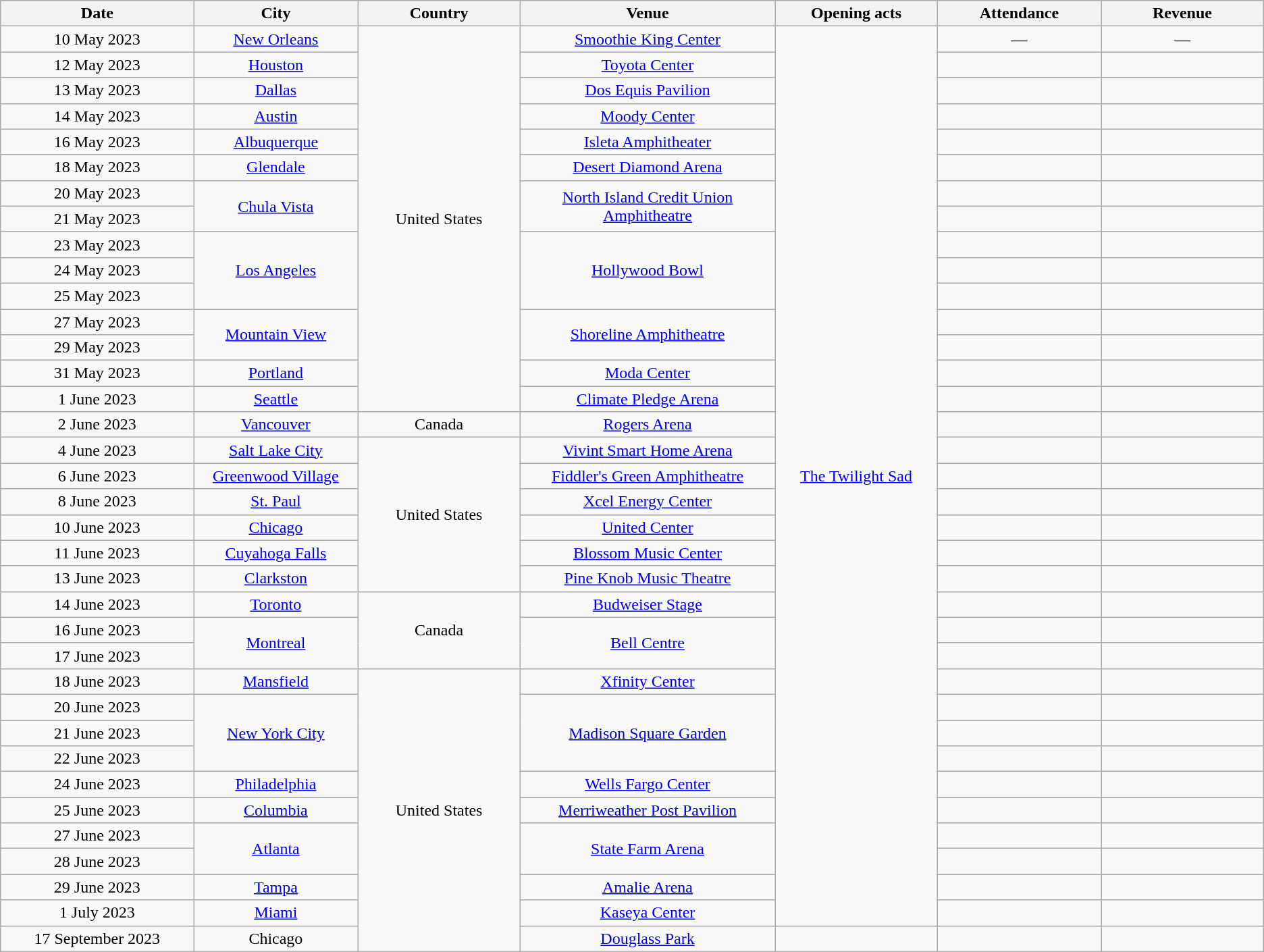<table class="wikitable plainrowheaders" style="text-align:center;">
<tr>
<th scope="col" style="width:12em;">Date</th>
<th scope="col" style="width:10em;">City</th>
<th scope="col" style="width:10em;">Country</th>
<th scope="col" style="width:16em;">Venue</th>
<th scope="col" style="width:10em;">Opening acts</th>
<th scope="col" style="width:10em;">Attendance</th>
<th scope="col" style="width:10em;">Revenue</th>
</tr>
<tr>
<td scope="row" style="text-align:center;">10 May 2023</td>
<td><a href='#'>New Orleans</a></td>
<td rowspan="15">United States</td>
<td><a href='#'>Smoothie King Center</a></td>
<td rowspan="35"><a href='#'>The Twilight Sad</a></td>
<td>—</td>
<td>—</td>
</tr>
<tr>
<td>12 May 2023</td>
<td><a href='#'>Houston</a></td>
<td><a href='#'>Toyota Center</a></td>
<td></td>
<td></td>
</tr>
<tr>
<td>13 May 2023</td>
<td><a href='#'>Dallas</a></td>
<td><a href='#'>Dos Equis Pavilion</a></td>
<td></td>
<td></td>
</tr>
<tr>
<td>14 May 2023</td>
<td><a href='#'>Austin</a></td>
<td><a href='#'>Moody Center</a></td>
<td></td>
<td></td>
</tr>
<tr>
<td>16 May 2023</td>
<td><a href='#'>Albuquerque</a></td>
<td><a href='#'>Isleta Amphitheater</a></td>
<td></td>
<td></td>
</tr>
<tr>
<td>18 May 2023</td>
<td><a href='#'>Glendale</a></td>
<td><a href='#'>Desert Diamond Arena</a></td>
<td></td>
<td></td>
</tr>
<tr>
<td>20 May 2023</td>
<td rowspan="2"><a href='#'>Chula Vista</a></td>
<td rowspan="2"><a href='#'>North Island Credit Union Amphitheatre</a></td>
<td></td>
<td></td>
</tr>
<tr>
<td>21 May 2023</td>
<td></td>
<td></td>
</tr>
<tr>
<td>23 May 2023</td>
<td rowspan="3"><a href='#'>Los Angeles</a></td>
<td rowspan="3"><a href='#'>Hollywood Bowl</a></td>
<td></td>
<td></td>
</tr>
<tr>
<td>24 May 2023</td>
<td></td>
<td></td>
</tr>
<tr>
<td>25 May 2023</td>
<td></td>
<td></td>
</tr>
<tr>
<td>27 May 2023</td>
<td rowspan="2"><a href='#'>Mountain View</a></td>
<td rowspan="2"><a href='#'>Shoreline Amphitheatre</a></td>
<td></td>
<td></td>
</tr>
<tr>
<td>29 May 2023</td>
<td></td>
<td></td>
</tr>
<tr>
<td>31 May 2023</td>
<td><a href='#'>Portland</a></td>
<td><a href='#'>Moda Center</a></td>
<td></td>
<td></td>
</tr>
<tr>
<td>1 June 2023</td>
<td><a href='#'>Seattle</a></td>
<td><a href='#'>Climate Pledge Arena</a></td>
<td></td>
<td></td>
</tr>
<tr>
<td>2 June 2023</td>
<td><a href='#'>Vancouver</a></td>
<td>Canada</td>
<td><a href='#'>Rogers Arena</a></td>
<td></td>
<td></td>
</tr>
<tr>
<td>4 June 2023</td>
<td><a href='#'>Salt Lake City</a></td>
<td rowspan="6">United States</td>
<td><a href='#'>Vivint Smart Home Arena</a></td>
<td></td>
<td></td>
</tr>
<tr>
<td>6 June 2023</td>
<td><a href='#'>Greenwood Village</a></td>
<td><a href='#'>Fiddler's Green Amphitheatre</a></td>
<td></td>
<td></td>
</tr>
<tr>
<td>8 June 2023</td>
<td><a href='#'>St. Paul</a></td>
<td><a href='#'>Xcel Energy Center</a></td>
<td></td>
<td></td>
</tr>
<tr>
<td>10 June 2023</td>
<td><a href='#'>Chicago</a></td>
<td><a href='#'>United Center</a></td>
<td></td>
<td></td>
</tr>
<tr>
<td>11 June 2023</td>
<td><a href='#'>Cuyahoga Falls</a></td>
<td><a href='#'>Blossom Music Center</a></td>
<td></td>
<td></td>
</tr>
<tr>
<td>13 June 2023</td>
<td><a href='#'>Clarkston</a></td>
<td><a href='#'>Pine Knob Music Theatre</a></td>
<td></td>
<td></td>
</tr>
<tr>
<td>14 June 2023</td>
<td><a href='#'>Toronto</a></td>
<td rowspan="3">Canada</td>
<td><a href='#'>Budweiser Stage</a></td>
<td></td>
<td></td>
</tr>
<tr>
<td>16 June 2023</td>
<td rowspan="2"><a href='#'>Montreal</a></td>
<td rowspan="2"><a href='#'>Bell Centre</a></td>
<td></td>
<td></td>
</tr>
<tr>
<td>17 June 2023</td>
<td></td>
<td></td>
</tr>
<tr>
<td>18 June 2023</td>
<td><a href='#'>Mansfield</a></td>
<td rowspan="11">United States</td>
<td><a href='#'>Xfinity Center</a></td>
<td></td>
<td></td>
</tr>
<tr>
<td>20 June 2023</td>
<td rowspan="3"><a href='#'>New York City</a></td>
<td rowspan="3"><a href='#'>Madison Square Garden</a></td>
<td></td>
<td></td>
</tr>
<tr>
<td>21 June 2023</td>
<td></td>
<td></td>
</tr>
<tr>
<td>22 June 2023</td>
<td></td>
<td></td>
</tr>
<tr>
<td>24 June 2023</td>
<td><a href='#'>Philadelphia</a></td>
<td><a href='#'>Wells Fargo Center</a></td>
<td></td>
<td></td>
</tr>
<tr>
<td>25 June 2023</td>
<td><a href='#'>Columbia</a></td>
<td><a href='#'>Merriweather Post Pavilion</a></td>
<td></td>
<td></td>
</tr>
<tr>
<td>27 June 2023</td>
<td rowspan="2"><a href='#'>Atlanta</a></td>
<td rowspan="2"><a href='#'>State Farm Arena</a></td>
<td></td>
<td></td>
</tr>
<tr>
<td>28 June 2023</td>
<td></td>
<td></td>
</tr>
<tr>
<td>29 June 2023</td>
<td><a href='#'>Tampa</a></td>
<td><a href='#'>Amalie Arena</a></td>
<td></td>
<td></td>
</tr>
<tr>
<td>1 July 2023</td>
<td><a href='#'>Miami</a></td>
<td><a href='#'>Kaseya Center</a></td>
<td></td>
<td></td>
</tr>
<tr>
<td>17 September 2023</td>
<td>Chicago</td>
<td><a href='#'>Douglass Park</a></td>
<td></td>
<td></td>
<td></td>
</tr>
</table>
